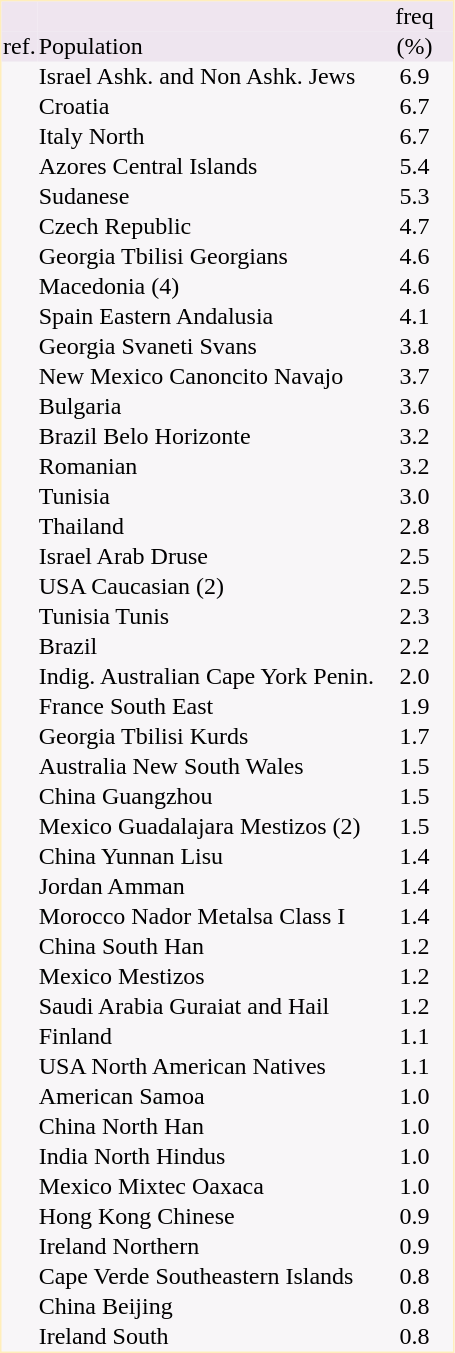<table border="0" cellspacing="0" cellpadding="1" align="left" style="text-align:center; margin-right: 3em;  border:1px #ffeebb solid; background:#f8f6f8; ">
<tr style="background:#efe5ef">
<td></td>
<td></td>
<td>freq</td>
</tr>
<tr style="background:#eee5ef">
<td>ref.</td>
<td align="left">Population</td>
<td style="width:50px">(%)</td>
</tr>
<tr>
<td></td>
<td align="left">Israel Ashk. and Non Ashk. Jews</td>
<td>6.9</td>
</tr>
<tr>
<td></td>
<td align="left">Croatia</td>
<td>6.7</td>
</tr>
<tr>
<td></td>
<td align="left">Italy North</td>
<td>6.7</td>
</tr>
<tr>
<td></td>
<td align="left">Azores Central Islands</td>
<td>5.4</td>
</tr>
<tr>
<td></td>
<td align="left">Sudanese</td>
<td>5.3</td>
</tr>
<tr>
<td></td>
<td align="left">Czech Republic</td>
<td>4.7</td>
</tr>
<tr>
<td></td>
<td align="left">Georgia Tbilisi Georgians</td>
<td>4.6</td>
</tr>
<tr>
<td></td>
<td align="left">Macedonia (4)</td>
<td>4.6</td>
</tr>
<tr>
<td></td>
<td align="left">Spain Eastern Andalusia</td>
<td>4.1</td>
</tr>
<tr>
<td></td>
<td align="left">Georgia Svaneti Svans</td>
<td>3.8</td>
</tr>
<tr>
<td></td>
<td align="left">New Mexico Canoncito Navajo</td>
<td>3.7</td>
</tr>
<tr>
<td></td>
<td align="left">Bulgaria</td>
<td>3.6</td>
</tr>
<tr>
<td></td>
<td align="left">Brazil Belo Horizonte</td>
<td>3.2</td>
</tr>
<tr>
<td></td>
<td align="left">Romanian</td>
<td>3.2</td>
</tr>
<tr>
<td></td>
<td align="left">Tunisia</td>
<td>3.0</td>
</tr>
<tr>
<td></td>
<td align="left">Thailand</td>
<td>2.8</td>
</tr>
<tr>
<td></td>
<td align="left">Israel Arab Druse</td>
<td>2.5</td>
</tr>
<tr>
<td></td>
<td align="left">USA Caucasian (2)</td>
<td>2.5</td>
</tr>
<tr>
<td></td>
<td align="left">Tunisia Tunis</td>
<td>2.3</td>
</tr>
<tr>
<td></td>
<td align="left">Brazil</td>
<td>2.2</td>
</tr>
<tr>
<td></td>
<td align="left">Indig. Australian Cape York Penin.</td>
<td>2.0</td>
</tr>
<tr>
<td></td>
<td align="left">France South East</td>
<td>1.9</td>
</tr>
<tr>
<td></td>
<td align="left">Georgia Tbilisi Kurds</td>
<td>1.7</td>
</tr>
<tr>
<td></td>
<td align="left">Australia New South Wales</td>
<td>1.5</td>
</tr>
<tr>
<td></td>
<td align="left">China Guangzhou</td>
<td>1.5</td>
</tr>
<tr>
<td></td>
<td align="left">Mexico Guadalajara Mestizos (2)</td>
<td>1.5</td>
</tr>
<tr>
<td></td>
<td align="left">China Yunnan Lisu</td>
<td>1.4</td>
</tr>
<tr>
<td></td>
<td align="left">Jordan Amman</td>
<td>1.4</td>
</tr>
<tr>
<td></td>
<td align="left">Morocco Nador Metalsa Class I</td>
<td>1.4</td>
</tr>
<tr>
<td></td>
<td align="left">China South Han</td>
<td>1.2</td>
</tr>
<tr>
<td></td>
<td align="left">Mexico Mestizos</td>
<td>1.2</td>
</tr>
<tr>
<td></td>
<td align="left">Saudi Arabia Guraiat and Hail</td>
<td>1.2</td>
</tr>
<tr>
<td></td>
<td align="left">Finland</td>
<td>1.1</td>
</tr>
<tr>
<td></td>
<td align="left">USA North American Natives</td>
<td>1.1</td>
</tr>
<tr>
<td></td>
<td align="left">American Samoa</td>
<td>1.0</td>
</tr>
<tr>
<td></td>
<td align="left">China North Han</td>
<td>1.0</td>
</tr>
<tr>
<td></td>
<td align="left">India North Hindus</td>
<td>1.0</td>
</tr>
<tr>
<td></td>
<td align="left">Mexico Mixtec Oaxaca</td>
<td>1.0</td>
</tr>
<tr>
<td></td>
<td align="left">Hong Kong Chinese</td>
<td>0.9</td>
</tr>
<tr>
<td></td>
<td align="left">Ireland Northern</td>
<td>0.9</td>
</tr>
<tr>
<td></td>
<td align="left">Cape Verde Southeastern Islands</td>
<td>0.8</td>
</tr>
<tr>
<td></td>
<td align="left">China Beijing</td>
<td>0.8</td>
</tr>
<tr>
<td></td>
<td align="left">Ireland South</td>
<td>0.8</td>
</tr>
</table>
